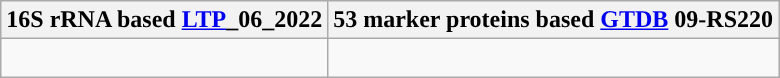<table class="wikitable">
<tr>
<th colspan=1>16S rRNA based <a href='#'>LTP</a>_06_2022</th>
<th colspan=1>53 marker proteins based <a href='#'>GTDB</a> 09-RS220</th>
</tr>
<tr>
<td style="vertical-align:top"><br></td>
<td><br></td>
</tr>
</table>
